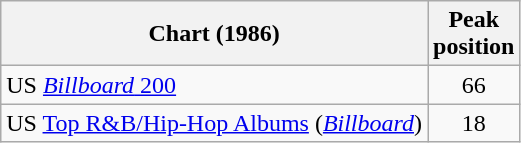<table class="wikitable">
<tr>
<th>Chart (1986)</th>
<th>Peak<br>position</th>
</tr>
<tr>
<td>US <a href='#'><em>Billboard</em> 200</a></td>
<td style="text-align:center;">66</td>
</tr>
<tr>
<td>US <a href='#'>Top R&B/Hip-Hop Albums</a> (<em><a href='#'>Billboard</a></em>)</td>
<td style="text-align:center;">18</td>
</tr>
</table>
